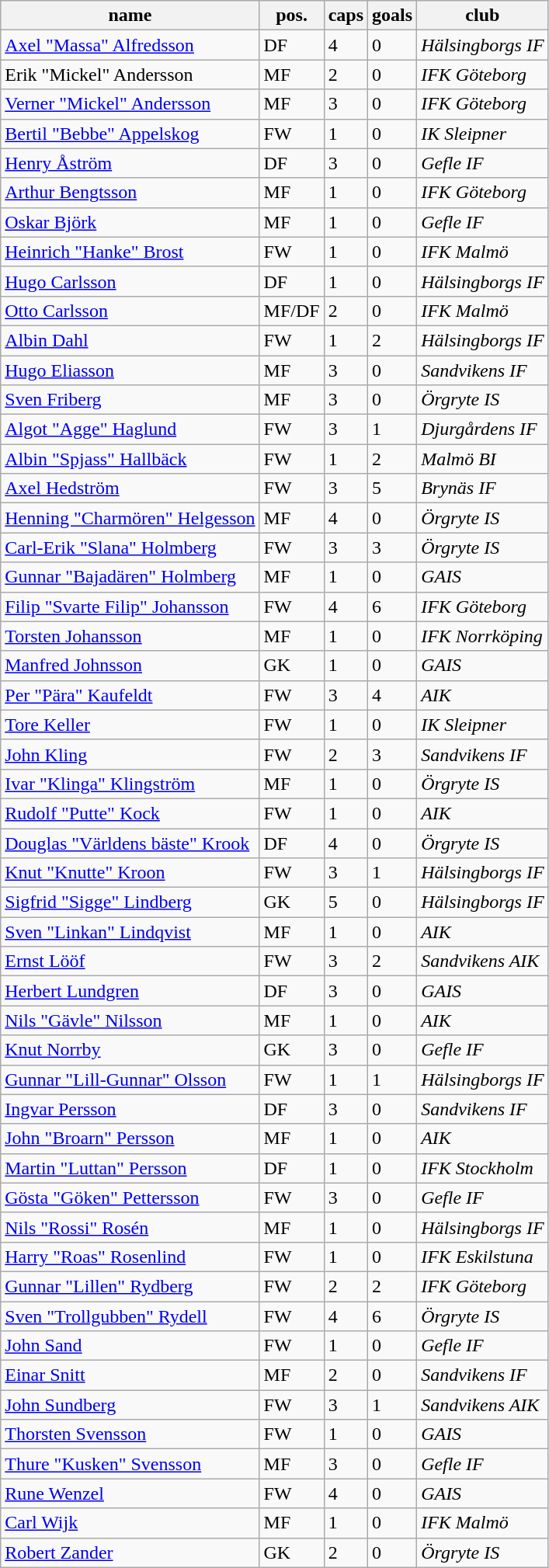<table class="wikitable" border="1">
<tr>
<th>name</th>
<th>pos.</th>
<th>caps</th>
<th>goals</th>
<th>club</th>
</tr>
<tr>
<td><a href='#'>Axel "Massa" Alfredsson</a></td>
<td>DF</td>
<td>4</td>
<td>0</td>
<td><em>Hälsingborgs IF</em></td>
</tr>
<tr>
<td>Erik "Mickel" Andersson</td>
<td>MF</td>
<td>2</td>
<td>0</td>
<td><em>IFK Göteborg</em></td>
</tr>
<tr>
<td><a href='#'>Verner "Mickel" Andersson</a></td>
<td>MF</td>
<td>3</td>
<td>0</td>
<td><em>IFK Göteborg</em></td>
</tr>
<tr>
<td><a href='#'>Bertil "Bebbe" Appelskog</a></td>
<td>FW</td>
<td>1</td>
<td>0</td>
<td><em>IK Sleipner </em></td>
</tr>
<tr>
<td><a href='#'>Henry Åström</a></td>
<td>DF</td>
<td>3</td>
<td>0</td>
<td><em>Gefle IF</em></td>
</tr>
<tr>
<td><a href='#'>Arthur Bengtsson</a></td>
<td>MF</td>
<td>1</td>
<td>0</td>
<td><em>IFK Göteborg</em></td>
</tr>
<tr>
<td><a href='#'>Oskar Björk</a></td>
<td>MF</td>
<td>1</td>
<td>0</td>
<td><em>Gefle IF</em></td>
</tr>
<tr>
<td><a href='#'>Heinrich "Hanke" Brost</a></td>
<td>FW</td>
<td>1</td>
<td>0</td>
<td><em>IFK Malmö</em></td>
</tr>
<tr>
<td><a href='#'>Hugo Carlsson</a></td>
<td>DF</td>
<td>1</td>
<td>0</td>
<td><em>Hälsingborgs IF</em></td>
</tr>
<tr>
<td><a href='#'>Otto Carlsson</a></td>
<td>MF/DF</td>
<td>2</td>
<td>0</td>
<td><em>IFK Malmö</em></td>
</tr>
<tr>
<td><a href='#'>Albin Dahl</a></td>
<td>FW</td>
<td>1</td>
<td>2</td>
<td><em>Hälsingborgs IF</em></td>
</tr>
<tr>
<td><a href='#'>Hugo Eliasson</a></td>
<td>MF</td>
<td>3</td>
<td>0</td>
<td><em>Sandvikens IF</em></td>
</tr>
<tr>
<td><a href='#'>Sven Friberg</a></td>
<td>MF</td>
<td>3</td>
<td>0</td>
<td><em>Örgryte IS</em></td>
</tr>
<tr>
<td><a href='#'>Algot "Agge" Haglund</a></td>
<td>FW</td>
<td>3</td>
<td>1</td>
<td><em>Djurgårdens IF</em></td>
</tr>
<tr>
<td><a href='#'>Albin "Spjass" Hallbäck</a></td>
<td>FW</td>
<td>1</td>
<td>2</td>
<td><em>Malmö BI</em></td>
</tr>
<tr>
<td><a href='#'>Axel Hedström</a></td>
<td>FW</td>
<td>3</td>
<td>5</td>
<td><em>Brynäs IF</em></td>
</tr>
<tr>
<td><a href='#'>Henning "Charmören" Helgesson</a></td>
<td>MF</td>
<td>4</td>
<td>0</td>
<td><em>Örgryte IS</em></td>
</tr>
<tr>
<td><a href='#'>Carl-Erik "Slana" Holmberg</a></td>
<td>FW</td>
<td>3</td>
<td>3</td>
<td><em>Örgryte IS</em></td>
</tr>
<tr>
<td><a href='#'>Gunnar "Bajadären" Holmberg</a></td>
<td>MF</td>
<td>1</td>
<td>0</td>
<td><em>GAIS</em></td>
</tr>
<tr>
<td><a href='#'>Filip "Svarte Filip" Johansson</a></td>
<td>FW</td>
<td>4</td>
<td>6</td>
<td><em>IFK Göteborg</em></td>
</tr>
<tr>
<td><a href='#'>Torsten Johansson</a></td>
<td>MF</td>
<td>1</td>
<td>0</td>
<td><em>IFK Norrköping</em></td>
</tr>
<tr>
<td><a href='#'>Manfred Johnsson</a></td>
<td>GK</td>
<td>1</td>
<td>0</td>
<td><em>GAIS</em></td>
</tr>
<tr>
<td><a href='#'>Per "Pära" Kaufeldt</a></td>
<td>FW</td>
<td>3</td>
<td>4</td>
<td><em>AIK</em></td>
</tr>
<tr>
<td><a href='#'>Tore Keller</a></td>
<td>FW</td>
<td>1</td>
<td>0</td>
<td><em>IK Sleipner</em></td>
</tr>
<tr>
<td><a href='#'>John Kling</a></td>
<td>FW</td>
<td>2</td>
<td>3</td>
<td><em>Sandvikens IF</em></td>
</tr>
<tr>
<td><a href='#'>Ivar "Klinga" Klingström</a></td>
<td>MF</td>
<td>1</td>
<td>0</td>
<td><em>Örgryte IS</em></td>
</tr>
<tr>
<td><a href='#'>Rudolf "Putte" Kock</a></td>
<td>FW</td>
<td>1</td>
<td>0</td>
<td><em>AIK</em></td>
</tr>
<tr>
<td><a href='#'>Douglas "Världens bäste" Krook</a></td>
<td>DF</td>
<td>4</td>
<td>0</td>
<td><em>Örgryte IS</em></td>
</tr>
<tr>
<td><a href='#'>Knut "Knutte" Kroon</a></td>
<td>FW</td>
<td>3</td>
<td>1</td>
<td><em>Hälsingborgs IF</em></td>
</tr>
<tr>
<td><a href='#'>Sigfrid "Sigge" Lindberg</a></td>
<td>GK</td>
<td>5</td>
<td>0</td>
<td><em>Hälsingborgs IF</em></td>
</tr>
<tr>
<td><a href='#'>Sven "Linkan" Lindqvist</a></td>
<td>MF</td>
<td>1</td>
<td>0</td>
<td><em>AIK</em></td>
</tr>
<tr>
<td><a href='#'>Ernst Lööf</a></td>
<td>FW</td>
<td>3</td>
<td>2</td>
<td><em>Sandvikens AIK</em></td>
</tr>
<tr>
<td><a href='#'>Herbert Lundgren</a></td>
<td>DF</td>
<td>3</td>
<td>0</td>
<td><em>GAIS</em></td>
</tr>
<tr>
<td><a href='#'>Nils "Gävle" Nilsson</a></td>
<td>MF</td>
<td>1</td>
<td>0</td>
<td><em>AIK</em></td>
</tr>
<tr>
<td><a href='#'>Knut Norrby</a></td>
<td>GK</td>
<td>3</td>
<td>0</td>
<td><em>Gefle IF</em></td>
</tr>
<tr>
<td><a href='#'>Gunnar "Lill-Gunnar" Olsson</a></td>
<td>FW</td>
<td>1</td>
<td>1</td>
<td><em>Hälsingborgs IF</em></td>
</tr>
<tr>
<td><a href='#'>Ingvar Persson</a></td>
<td>DF</td>
<td>3</td>
<td>0</td>
<td><em>Sandvikens IF</em></td>
</tr>
<tr>
<td><a href='#'>John "Broarn" Persson</a></td>
<td>MF</td>
<td>1</td>
<td>0</td>
<td><em>AIK</em></td>
</tr>
<tr>
<td><a href='#'>Martin "Luttan" Persson</a></td>
<td>DF</td>
<td>1</td>
<td>0</td>
<td><em>IFK Stockholm</em></td>
</tr>
<tr>
<td><a href='#'>Gösta "Göken" Pettersson</a></td>
<td>FW</td>
<td>3</td>
<td>0</td>
<td><em>Gefle IF</em></td>
</tr>
<tr>
<td><a href='#'>Nils "Rossi" Rosén</a></td>
<td>MF</td>
<td>1</td>
<td>0</td>
<td><em>Hälsingborgs IF</em></td>
</tr>
<tr>
<td><a href='#'>Harry "Roas" Rosenlind</a></td>
<td>FW</td>
<td>1</td>
<td>0</td>
<td><em>IFK Eskilstuna</em></td>
</tr>
<tr>
<td><a href='#'>Gunnar "Lillen" Rydberg</a></td>
<td>FW</td>
<td>2</td>
<td>2</td>
<td><em>IFK Göteborg</em></td>
</tr>
<tr>
<td><a href='#'>Sven "Trollgubben" Rydell</a></td>
<td>FW</td>
<td>4</td>
<td>6</td>
<td><em>Örgryte IS</em></td>
</tr>
<tr>
<td><a href='#'>John Sand</a></td>
<td>FW</td>
<td>1</td>
<td>0</td>
<td><em>Gefle IF</em></td>
</tr>
<tr>
<td><a href='#'>Einar Snitt</a></td>
<td>MF</td>
<td>2</td>
<td>0</td>
<td><em>Sandvikens IF</em></td>
</tr>
<tr>
<td><a href='#'>John Sundberg</a></td>
<td>FW</td>
<td>3</td>
<td>1</td>
<td><em>Sandvikens AIK</em></td>
</tr>
<tr>
<td><a href='#'>Thorsten Svensson</a></td>
<td>FW</td>
<td>1</td>
<td>0</td>
<td><em>GAIS</em></td>
</tr>
<tr>
<td><a href='#'>Thure "Kusken" Svensson</a></td>
<td>MF</td>
<td>3</td>
<td>0</td>
<td><em>Gefle IF</em></td>
</tr>
<tr>
<td><a href='#'>Rune Wenzel</a></td>
<td>FW</td>
<td>4</td>
<td>0</td>
<td><em>GAIS</em></td>
</tr>
<tr>
<td><a href='#'>Carl Wijk</a></td>
<td>MF</td>
<td>1</td>
<td>0</td>
<td><em>IFK Malmö</em></td>
</tr>
<tr>
<td><a href='#'>Robert Zander</a></td>
<td>GK</td>
<td>2</td>
<td>0</td>
<td><em>Örgryte IS</em></td>
</tr>
</table>
